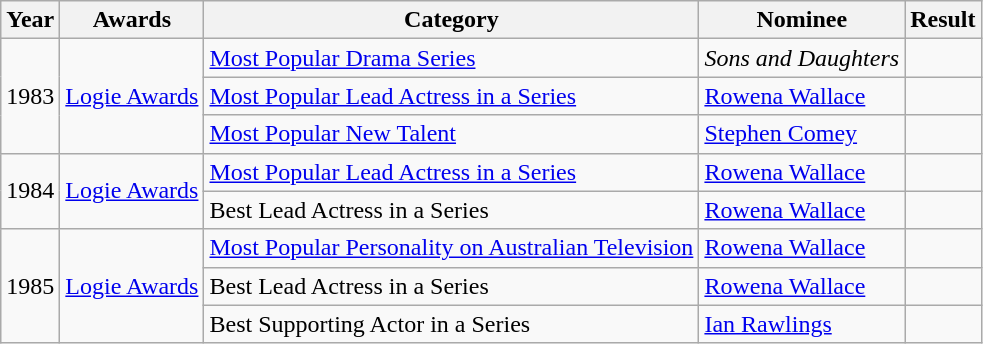<table class="wikitable">
<tr>
<th>Year</th>
<th>Awards</th>
<th>Category</th>
<th>Nominee</th>
<th>Result</th>
</tr>
<tr>
<td rowspan="3">1983</td>
<td rowspan="3"><a href='#'>Logie Awards</a></td>
<td><a href='#'>Most Popular Drama Series</a></td>
<td><em>Sons and Daughters</em></td>
<td></td>
</tr>
<tr>
<td><a href='#'>Most Popular Lead Actress in a Series</a></td>
<td><a href='#'>Rowena Wallace</a></td>
<td></td>
</tr>
<tr>
<td><a href='#'>Most Popular New Talent</a></td>
<td><a href='#'>Stephen Comey</a></td>
<td></td>
</tr>
<tr>
<td rowspan="2">1984</td>
<td rowspan="2"><a href='#'>Logie Awards</a></td>
<td><a href='#'>Most Popular Lead Actress in a Series</a></td>
<td><a href='#'>Rowena Wallace</a></td>
<td></td>
</tr>
<tr>
<td>Best Lead Actress in a Series</td>
<td><a href='#'>Rowena Wallace</a></td>
<td></td>
</tr>
<tr>
<td rowspan="3">1985</td>
<td rowspan="3"><a href='#'>Logie Awards</a></td>
<td><a href='#'>Most Popular Personality on Australian Television</a></td>
<td><a href='#'>Rowena Wallace</a></td>
<td></td>
</tr>
<tr>
<td>Best Lead Actress in a Series</td>
<td><a href='#'>Rowena Wallace</a></td>
<td></td>
</tr>
<tr>
<td>Best Supporting Actor in a Series</td>
<td><a href='#'>Ian Rawlings</a></td>
<td></td>
</tr>
</table>
